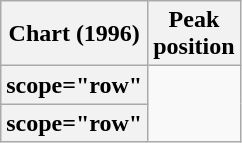<table class="wikitable plainrowheaders sortable">
<tr>
<th scope="col">Chart (1996)</th>
<th scope="col">Peak<br>position</th>
</tr>
<tr>
<th>scope="row" </th>
</tr>
<tr>
<th>scope="row" </th>
</tr>
</table>
